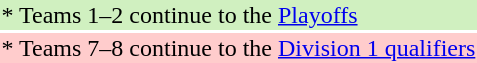<table>
<tr style="background: #D0F0C0;">
<td>* Teams 1–2 continue to the <a href='#'>Playoffs</a></td>
</tr>
<tr style="background: #FFCCCC;">
<td>* Teams 7–8 continue to the <a href='#'>Division 1 qualifiers</a></td>
</tr>
</table>
